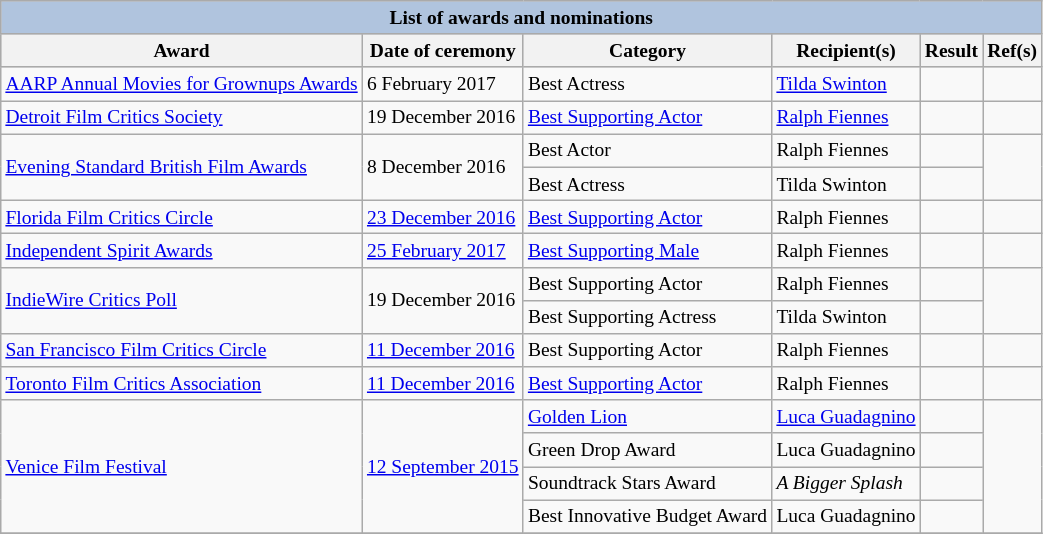<table class="wikitable sortable" style="font-size:small;">
<tr style="background:#ccc; text-align:center;">
<th colspan="6" style="background: LightSteelBlue;">List of awards and nominations</th>
</tr>
<tr style="background:#ccc; text-align:center;">
<th>Award</th>
<th>Date of ceremony</th>
<th>Category</th>
<th>Recipient(s)</th>
<th>Result</th>
<th>Ref(s)</th>
</tr>
<tr>
<td><a href='#'>AARP Annual Movies for Grownups Awards</a></td>
<td>6 February 2017</td>
<td>Best Actress</td>
<td><a href='#'>Tilda Swinton</a></td>
<td></td>
<td></td>
</tr>
<tr>
<td><a href='#'>Detroit Film Critics Society</a></td>
<td>19 December 2016</td>
<td><a href='#'>Best Supporting Actor</a></td>
<td><a href='#'>Ralph Fiennes</a></td>
<td></td>
<td></td>
</tr>
<tr>
<td rowspan="2"><a href='#'>Evening Standard British Film Awards</a></td>
<td rowspan="2">8 December 2016</td>
<td>Best Actor</td>
<td>Ralph Fiennes</td>
<td></td>
<td rowspan="2"></td>
</tr>
<tr>
<td>Best Actress</td>
<td>Tilda Swinton</td>
<td></td>
</tr>
<tr>
<td><a href='#'>Florida Film Critics Circle</a></td>
<td><a href='#'>23 December 2016</a></td>
<td><a href='#'>Best Supporting Actor</a></td>
<td>Ralph Fiennes</td>
<td></td>
<td></td>
</tr>
<tr>
<td><a href='#'>Independent Spirit Awards</a></td>
<td><a href='#'>25 February 2017</a></td>
<td><a href='#'>Best Supporting Male</a></td>
<td>Ralph Fiennes</td>
<td></td>
<td></td>
</tr>
<tr>
<td rowspan="2"><a href='#'>IndieWire Critics Poll</a></td>
<td rowspan="2">19 December 2016</td>
<td>Best Supporting Actor</td>
<td>Ralph Fiennes</td>
<td></td>
<td rowspan="2"></td>
</tr>
<tr>
<td>Best Supporting Actress</td>
<td>Tilda Swinton</td>
<td></td>
</tr>
<tr>
<td><a href='#'>San Francisco Film Critics Circle</a></td>
<td><a href='#'>11 December 2016</a></td>
<td>Best Supporting Actor</td>
<td>Ralph Fiennes</td>
<td></td>
<td></td>
</tr>
<tr>
<td><a href='#'>Toronto Film Critics Association</a></td>
<td><a href='#'>11 December 2016</a></td>
<td><a href='#'>Best Supporting Actor</a></td>
<td>Ralph Fiennes</td>
<td></td>
<td></td>
</tr>
<tr>
<td rowspan="4"><a href='#'>Venice Film Festival</a></td>
<td rowspan="4"><a href='#'>12 September 2015</a></td>
<td><a href='#'>Golden Lion</a></td>
<td><a href='#'>Luca Guadagnino</a></td>
<td></td>
<td rowspan="4"></td>
</tr>
<tr>
<td>Green Drop Award</td>
<td>Luca Guadagnino</td>
<td></td>
</tr>
<tr>
<td>Soundtrack Stars Award</td>
<td><em>A Bigger Splash</em></td>
<td></td>
</tr>
<tr>
<td>Best Innovative Budget Award</td>
<td>Luca Guadagnino</td>
<td></td>
</tr>
<tr>
</tr>
</table>
